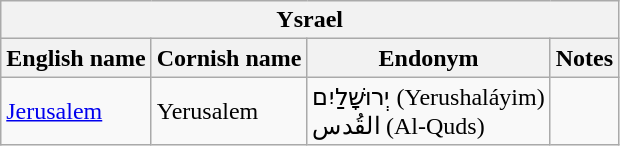<table class="wikitable sortable">
<tr>
<th colspan="24"> Ysrael</th>
</tr>
<tr>
<th>English name</th>
<th>Cornish name</th>
<th>Endonym</th>
<th>Notes</th>
</tr>
<tr>
<td><a href='#'>Jerusalem</a></td>
<td>Yerusalem</td>
<td>יְרוּשָׁלַיִם (Yerushaláyim)<br>القُدس (Al-Quds)</td>
<td></td>
</tr>
</table>
